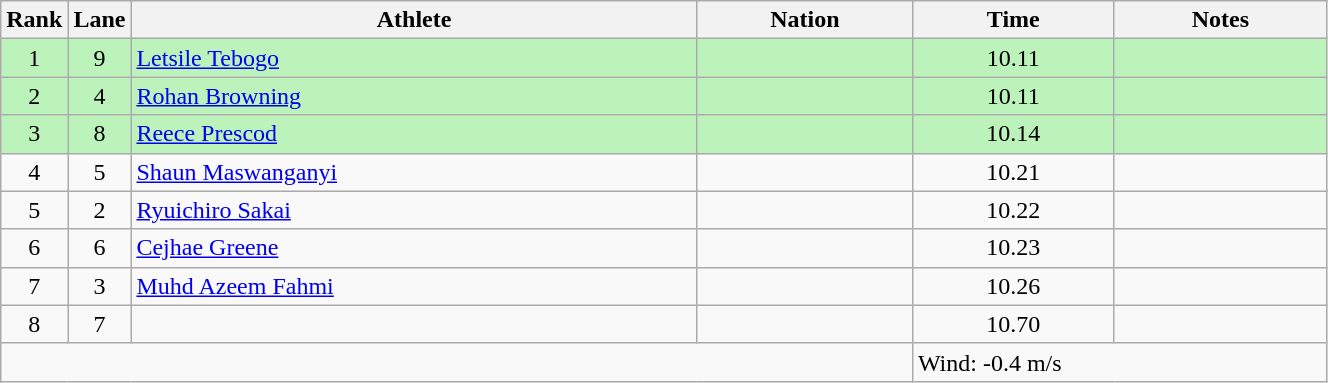<table class="wikitable sortable" style="text-align:center;width: 70%;">
<tr>
<th scope="col" style="width: 10px;">Rank</th>
<th scope="col" style="width: 10px;">Lane</th>
<th scope="col">Athlete</th>
<th scope="col">Nation</th>
<th scope="col">Time</th>
<th scope="col">Notes</th>
</tr>
<tr bgcolor=bbf3bb>
<td>1</td>
<td>9</td>
<td align=left><a href='#'>Letsile Tebogo</a></td>
<td align=left></td>
<td>10.11 </td>
<td></td>
</tr>
<tr bgcolor=bbf3bb>
<td>2</td>
<td>4</td>
<td align=left><a href='#'>Rohan Browning</a></td>
<td align=left></td>
<td>10.11 </td>
<td></td>
</tr>
<tr bgcolor=bbf3bb>
<td>3</td>
<td>8</td>
<td align=left><a href='#'>Reece Prescod</a></td>
<td align=left></td>
<td>10.14</td>
<td></td>
</tr>
<tr>
<td>4</td>
<td>5</td>
<td align=left><a href='#'>Shaun Maswanganyi</a></td>
<td align=left></td>
<td>10.21</td>
<td></td>
</tr>
<tr>
<td>5</td>
<td>2</td>
<td align=left><a href='#'>Ryuichiro Sakai</a></td>
<td align=left></td>
<td>10.22</td>
<td></td>
</tr>
<tr>
<td>6</td>
<td>6</td>
<td align=left><a href='#'>Cejhae Greene</a></td>
<td align=left></td>
<td>10.23</td>
<td></td>
</tr>
<tr>
<td>7</td>
<td>3</td>
<td align=left><a href='#'>Muhd Azeem Fahmi</a></td>
<td align=left></td>
<td>10.26</td>
<td></td>
</tr>
<tr>
<td>8</td>
<td>7</td>
<td align=left></td>
<td align=left></td>
<td>10.70</td>
<td></td>
</tr>
<tr class="sortbottom">
<td colspan="4"></td>
<td colspan="2" style="text-align:left;">Wind: -0.4 m/s</td>
</tr>
</table>
